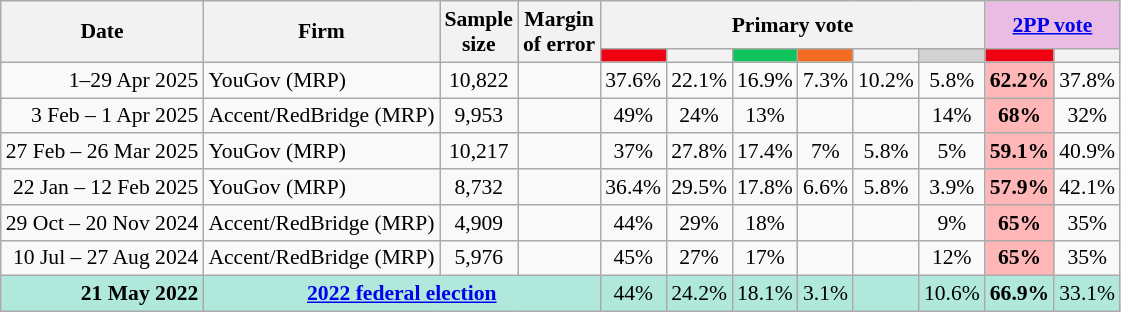<table class="nowrap wikitable tpl-blanktable" style=text-align:center;font-size:90%>
<tr>
<th rowspan=2>Date</th>
<th rowspan=2>Firm</th>
<th rowspan=2>Sample<br>size</th>
<th rowspan=2>Margin<br>of error</th>
<th colspan=6>Primary vote</th>
<th colspan=2 class=unsortable style=background:#ebbce3><a href='#'>2PP vote</a></th>
</tr>
<tr>
<th class="unsortable" style="background:#F00011"></th>
<th class="unsortable" style=background:></th>
<th class=unsortable style=background:#10C25B></th>
<th class=unsortable style=background:#f36c21></th>
<th class=unsortable style=background:></th>
<th class=unsortable style=background:lightgray></th>
<th class="unsortable" style="background:#F00011"></th>
<th class="unsortable" style=background:></th>
</tr>
<tr>
<td align=right>1–29 Apr 2025</td>
<td align=left>YouGov (MRP)</td>
<td>10,822</td>
<td></td>
<td>37.6%</td>
<td>22.1%</td>
<td>16.9%</td>
<td>7.3%</td>
<td>10.2%</td>
<td>5.8%</td>
<th style="background:#FFB6B6">62.2%</th>
<td>37.8%</td>
</tr>
<tr>
<td align=right>3 Feb – 1 Apr 2025</td>
<td align=left>Accent/RedBridge (MRP)</td>
<td>9,953</td>
<td></td>
<td>49%</td>
<td>24%</td>
<td>13%</td>
<td></td>
<td></td>
<td>14%</td>
<th style="background:#FFB6B6">68%</th>
<td>32%</td>
</tr>
<tr>
<td align=right>27 Feb – 26 Mar 2025</td>
<td align=left>YouGov (MRP)</td>
<td>10,217</td>
<td></td>
<td>37%</td>
<td>27.8%</td>
<td>17.4%</td>
<td>7%</td>
<td>5.8%</td>
<td>5%</td>
<th style="background:#FFB6B6">59.1%</th>
<td>40.9%</td>
</tr>
<tr>
<td align=right>22 Jan – 12 Feb 2025</td>
<td align=left>YouGov (MRP)</td>
<td>8,732</td>
<td></td>
<td>36.4%</td>
<td>29.5%</td>
<td>17.8%</td>
<td>6.6%</td>
<td>5.8%</td>
<td>3.9%</td>
<th style="background:#FFB6B6">57.9%</th>
<td>42.1%</td>
</tr>
<tr>
<td align=right>29 Oct – 20 Nov 2024</td>
<td align=left>Accent/RedBridge (MRP)</td>
<td>4,909</td>
<td></td>
<td>44%</td>
<td>29%</td>
<td>18%</td>
<td></td>
<td></td>
<td>9%</td>
<th style="background:#FFB6B6">65%</th>
<td>35%</td>
</tr>
<tr>
<td align=right>10 Jul – 27 Aug 2024</td>
<td align=left>Accent/RedBridge (MRP)</td>
<td>5,976</td>
<td></td>
<td>45%</td>
<td>27%</td>
<td>17%</td>
<td></td>
<td></td>
<td>12%</td>
<th style="background:#FFB6B6">65%</th>
<td>35%</td>
</tr>
<tr style="background:#b0e9db">
<td style="text-align:right" data-sort-value="21-May-2022"><strong>21 May 2022</strong></td>
<td colspan="3" style="text-align:center"><strong><a href='#'>2022 federal election</a></strong></td>
<td>44%</td>
<td>24.2%</td>
<td>18.1%</td>
<td>3.1%</td>
<td></td>
<td>10.6%</td>
<td><strong>66.9%</strong></td>
<td>33.1%</td>
</tr>
</table>
